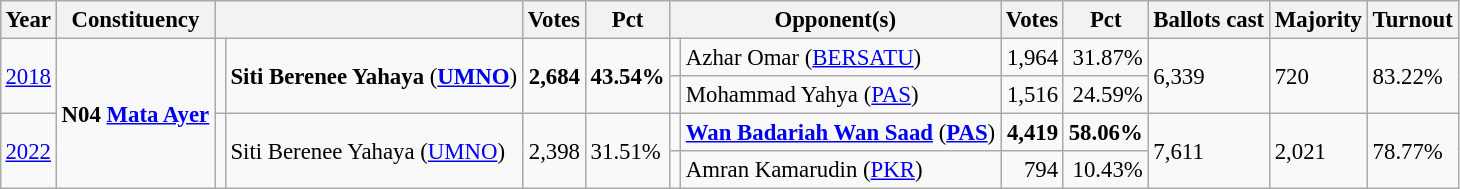<table class="wikitable" style="margin:0.5em ; font-size:95%">
<tr>
<th>Year</th>
<th>Constituency</th>
<th colspan=2></th>
<th>Votes</th>
<th>Pct</th>
<th colspan=2>Opponent(s)</th>
<th>Votes</th>
<th>Pct</th>
<th>Ballots cast</th>
<th>Majority</th>
<th>Turnout</th>
</tr>
<tr>
<td rowspan=2><a href='#'>2018</a></td>
<td rowspan=4><strong>N04 <a href='#'>Mata Ayer</a></strong></td>
<td rowspan=2 ></td>
<td rowspan=2><strong>Siti Berenee Yahaya</strong> (<a href='#'><strong>UMNO</strong></a>)</td>
<td rowspan=2 align="right"><strong>2,684</strong></td>
<td rowspan=2 align="right"><strong>43.54%</strong></td>
<td></td>
<td>Azhar Omar (<a href='#'>BERSATU</a>)</td>
<td align="right">1,964</td>
<td align="right">31.87%</td>
<td rowspan=2>6,339</td>
<td rowspan=2>720</td>
<td rowspan=2>83.22%</td>
</tr>
<tr>
<td></td>
<td>Mohammad Yahya (<a href='#'>PAS</a>)</td>
<td align="right">1,516</td>
<td align="right">24.59%</td>
</tr>
<tr>
<td rowspan=2><a href='#'>2022</a></td>
<td rowspan=2 ></td>
<td rowspan=2>Siti Berenee Yahaya (<a href='#'>UMNO</a>)</td>
<td rowspan=2 align="right">2,398</td>
<td rowspan=2>31.51%</td>
<td bgcolor=></td>
<td><strong><a href='#'>Wan Badariah Wan Saad</a></strong> (<a href='#'><strong>PAS</strong></a>)</td>
<td align="right"><strong>4,419</strong></td>
<td align="right"><strong>58.06%</strong></td>
<td rowspan=2>7,611</td>
<td rowspan=2>2,021</td>
<td rowspan=2>78.77%</td>
</tr>
<tr>
<td></td>
<td>Amran Kamarudin (<a href='#'>PKR</a>)</td>
<td align="right">794</td>
<td align="right">10.43%</td>
</tr>
</table>
